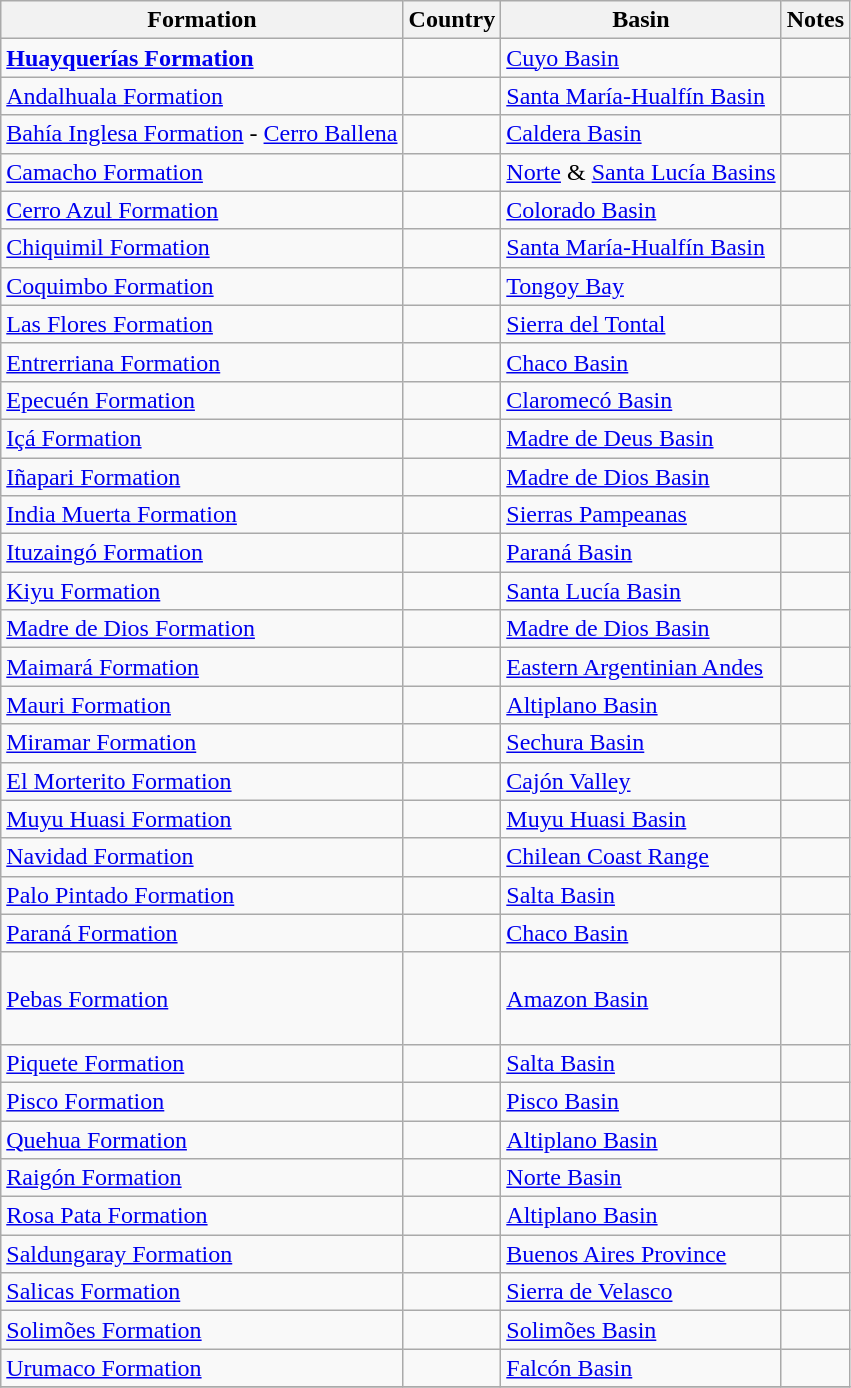<table class="wikitable sortable">
<tr>
<th>Formation<br></th>
<th>Country</th>
<th>Basin</th>
<th class=unsortable>Notes</th>
</tr>
<tr>
<td><strong><a href='#'>Huayquerías Formation</a></strong></td>
<td></td>
<td><a href='#'>Cuyo Basin</a></td>
<td></td>
</tr>
<tr>
<td><a href='#'>Andalhuala Formation</a></td>
<td></td>
<td><a href='#'>Santa María-Hualfín Basin</a></td>
<td></td>
</tr>
<tr>
<td><a href='#'>Bahía Inglesa Formation</a> - <a href='#'>Cerro Ballena</a></td>
<td></td>
<td><a href='#'>Caldera Basin</a></td>
<td></td>
</tr>
<tr>
<td><a href='#'>Camacho Formation</a></td>
<td></td>
<td><a href='#'>Norte</a> & <a href='#'>Santa Lucía Basins</a></td>
<td></td>
</tr>
<tr>
<td><a href='#'>Cerro Azul Formation</a></td>
<td></td>
<td><a href='#'>Colorado Basin</a></td>
<td></td>
</tr>
<tr>
<td><a href='#'>Chiquimil Formation</a></td>
<td></td>
<td><a href='#'>Santa María-Hualfín Basin</a></td>
<td></td>
</tr>
<tr>
<td><a href='#'>Coquimbo Formation</a></td>
<td></td>
<td><a href='#'>Tongoy Bay</a></td>
<td></td>
</tr>
<tr>
<td><a href='#'>Las Flores Formation</a></td>
<td></td>
<td><a href='#'>Sierra del Tontal</a></td>
<td></td>
</tr>
<tr>
<td><a href='#'>Entrerriana Formation</a></td>
<td></td>
<td><a href='#'>Chaco Basin</a></td>
<td></td>
</tr>
<tr>
<td><a href='#'>Epecuén Formation</a></td>
<td></td>
<td><a href='#'>Claromecó Basin</a></td>
<td></td>
</tr>
<tr>
<td><a href='#'>Içá Formation</a></td>
<td></td>
<td><a href='#'>Madre de Deus Basin</a></td>
<td></td>
</tr>
<tr>
<td><a href='#'>Iñapari Formation</a></td>
<td></td>
<td><a href='#'>Madre de Dios Basin</a></td>
<td></td>
</tr>
<tr>
<td><a href='#'>India Muerta Formation</a></td>
<td></td>
<td><a href='#'>Sierras Pampeanas</a></td>
<td></td>
</tr>
<tr>
<td><a href='#'>Ituzaingó Formation</a></td>
<td></td>
<td><a href='#'>Paraná Basin</a></td>
<td></td>
</tr>
<tr>
<td><a href='#'>Kiyu Formation</a></td>
<td></td>
<td><a href='#'>Santa Lucía Basin</a></td>
<td></td>
</tr>
<tr>
<td><a href='#'>Madre de Dios Formation</a></td>
<td></td>
<td><a href='#'>Madre de Dios Basin</a></td>
<td></td>
</tr>
<tr>
<td><a href='#'>Maimará Formation</a></td>
<td></td>
<td><a href='#'>Eastern Argentinian Andes</a></td>
<td></td>
</tr>
<tr>
<td><a href='#'>Mauri Formation</a></td>
<td></td>
<td><a href='#'>Altiplano Basin</a></td>
<td></td>
</tr>
<tr>
<td><a href='#'>Miramar Formation</a></td>
<td></td>
<td><a href='#'>Sechura Basin</a></td>
<td></td>
</tr>
<tr>
<td><a href='#'>El Morterito Formation</a></td>
<td></td>
<td><a href='#'>Cajón Valley</a></td>
<td></td>
</tr>
<tr>
<td><a href='#'>Muyu Huasi Formation</a></td>
<td></td>
<td><a href='#'>Muyu Huasi Basin</a></td>
<td></td>
</tr>
<tr>
<td><a href='#'>Navidad Formation</a></td>
<td></td>
<td><a href='#'>Chilean Coast Range</a></td>
<td></td>
</tr>
<tr>
<td><a href='#'>Palo Pintado Formation</a></td>
<td></td>
<td><a href='#'>Salta Basin</a></td>
<td></td>
</tr>
<tr>
<td><a href='#'>Paraná Formation</a></td>
<td></td>
<td><a href='#'>Chaco Basin</a></td>
<td></td>
</tr>
<tr>
<td><a href='#'>Pebas Formation</a></td>
<td><br><br><br></td>
<td><a href='#'>Amazon Basin</a></td>
<td></td>
</tr>
<tr>
<td><a href='#'>Piquete Formation</a></td>
<td></td>
<td><a href='#'>Salta Basin</a></td>
<td></td>
</tr>
<tr>
<td><a href='#'>Pisco Formation</a></td>
<td></td>
<td><a href='#'>Pisco Basin</a></td>
<td></td>
</tr>
<tr>
<td><a href='#'>Quehua Formation</a></td>
<td></td>
<td><a href='#'>Altiplano Basin</a></td>
<td></td>
</tr>
<tr>
<td><a href='#'>Raigón Formation</a></td>
<td></td>
<td><a href='#'>Norte Basin</a></td>
<td></td>
</tr>
<tr>
<td><a href='#'>Rosa Pata Formation</a></td>
<td></td>
<td><a href='#'>Altiplano Basin</a></td>
<td></td>
</tr>
<tr>
<td><a href='#'>Saldungaray Formation</a></td>
<td></td>
<td><a href='#'>Buenos Aires Province</a></td>
<td></td>
</tr>
<tr>
<td><a href='#'>Salicas Formation</a></td>
<td></td>
<td><a href='#'>Sierra de Velasco</a></td>
<td></td>
</tr>
<tr>
<td><a href='#'>Solimões Formation</a></td>
<td></td>
<td><a href='#'>Solimões Basin</a></td>
<td></td>
</tr>
<tr>
<td><a href='#'>Urumaco Formation</a></td>
<td></td>
<td><a href='#'>Falcón Basin</a></td>
<td></td>
</tr>
<tr>
</tr>
</table>
